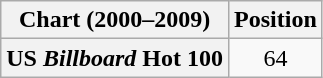<table class="wikitable plainrowheaders">
<tr>
<th scope="col">Chart (2000–2009)</th>
<th scope="col">Position</th>
</tr>
<tr>
<th scope="row">US <em>Billboard</em> Hot 100</th>
<td align="center">64</td>
</tr>
</table>
